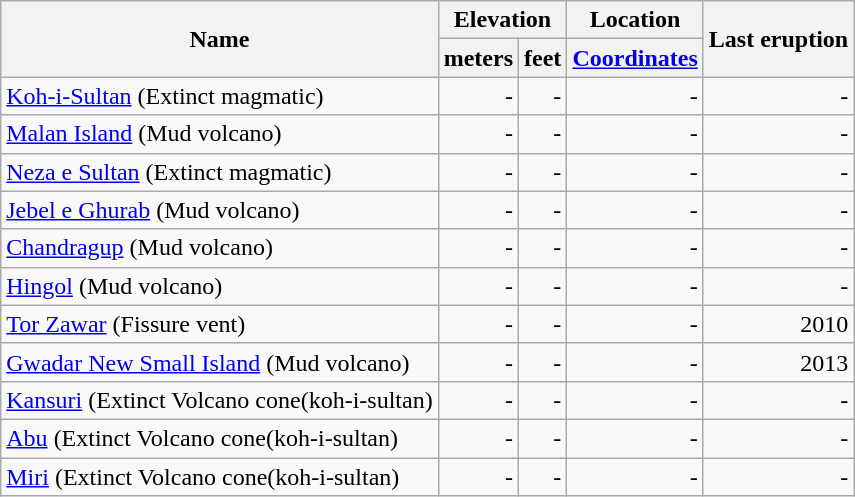<table class="wikitable">
<tr>
<th rowspan="2">Name</th>
<th colspan ="2">Elevation</th>
<th>Location</th>
<th rowspan="2">Last eruption</th>
</tr>
<tr>
<th>meters</th>
<th>feet</th>
<th><a href='#'>Coordinates</a></th>
</tr>
<tr align="right">
<td align="left"><a href='#'>Koh-i-Sultan</a> (Extinct magmatic)</td>
<td>-</td>
<td>-</td>
<td>-</td>
<td>-</td>
</tr>
<tr align="right">
<td align="left"><a href='#'>Malan Island</a> (Mud volcano)</td>
<td>-</td>
<td>-</td>
<td>-</td>
<td>-</td>
</tr>
<tr align="right">
<td align="left"><a href='#'>Neza e Sultan</a> (Extinct magmatic)</td>
<td>-</td>
<td>-</td>
<td>-</td>
<td>-</td>
</tr>
<tr align="right">
<td align="left"><a href='#'>Jebel e Ghurab</a> (Mud volcano)</td>
<td>-</td>
<td>-</td>
<td>-</td>
<td>-</td>
</tr>
<tr align="right">
<td align="left"><a href='#'>Chandragup</a> (Mud volcano)</td>
<td>-</td>
<td>-</td>
<td>-</td>
<td>-</td>
</tr>
<tr align="right">
<td align="left"><a href='#'>Hingol</a> (Mud volcano)</td>
<td>-</td>
<td>-</td>
<td>-</td>
<td>-</td>
</tr>
<tr align="right">
<td align="left"><a href='#'>Tor Zawar</a> (Fissure vent)</td>
<td>-</td>
<td>-</td>
<td>-</td>
<td>2010</td>
</tr>
<tr align="right">
<td align="left"><a href='#'>Gwadar New Small Island</a> (Mud volcano)</td>
<td>-</td>
<td>-</td>
<td>-</td>
<td>2013</td>
</tr>
<tr align="right">
<td align="left"><a href='#'>Kansuri</a> (Extinct Volcano cone(koh-i-sultan)</td>
<td>-</td>
<td>-</td>
<td>-</td>
<td>-</td>
</tr>
<tr align="right">
<td align="left"><a href='#'>Abu</a> (Extinct Volcano cone(koh-i-sultan)</td>
<td>-</td>
<td>-</td>
<td>-</td>
<td>-</td>
</tr>
<tr align="right">
<td align="left"><a href='#'>Miri</a> (Extinct Volcano cone(koh-i-sultan)</td>
<td>-</td>
<td>-</td>
<td>-</td>
<td>-</td>
</tr>
</table>
